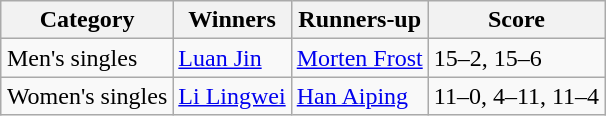<table class=wikitable style="margin:auto;">
<tr>
<th>Category</th>
<th>Winners</th>
<th>Runners-up</th>
<th>Score</th>
</tr>
<tr>
<td>Men's singles</td>
<td> <a href='#'>Luan Jin</a></td>
<td> <a href='#'>Morten Frost</a></td>
<td>15–2, 15–6</td>
</tr>
<tr>
<td>Women's singles</td>
<td> <a href='#'>Li Lingwei</a></td>
<td> <a href='#'>Han Aiping</a></td>
<td>11–0, 4–11, 11–4</td>
</tr>
</table>
